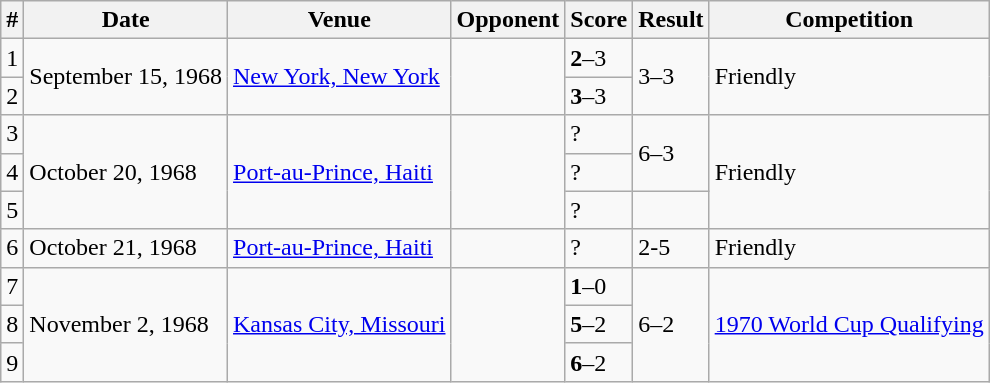<table class="wikitable collapsible expanded">
<tr>
<th>#</th>
<th>Date</th>
<th>Venue</th>
<th>Opponent</th>
<th>Score</th>
<th>Result</th>
<th>Competition</th>
</tr>
<tr>
<td>1</td>
<td rowspan="2">September 15, 1968</td>
<td rowspan="2"><a href='#'>New York, New York</a></td>
<td rowspan="2"></td>
<td><strong>2</strong>–3</td>
<td rowspan="2">3–3</td>
<td rowspan="2">Friendly</td>
</tr>
<tr>
<td>2</td>
<td><strong>3</strong>–3</td>
</tr>
<tr>
<td>3</td>
<td rowspan="3">October 20, 1968</td>
<td rowspan="3"><a href='#'>Port-au-Prince, Haiti</a></td>
<td rowspan="3"></td>
<td>?</td>
<td rowspan="2">6–3</td>
<td rowspan="3">Friendly</td>
</tr>
<tr>
<td>4</td>
<td>?</td>
</tr>
<tr>
<td>5</td>
<td>?</td>
</tr>
<tr>
<td>6</td>
<td>October 21, 1968</td>
<td><a href='#'>Port-au-Prince, Haiti</a></td>
<td></td>
<td>?</td>
<td>2-5</td>
<td>Friendly</td>
</tr>
<tr>
<td>7</td>
<td rowspan="3">November 2, 1968</td>
<td rowspan="3"><a href='#'>Kansas City, Missouri</a></td>
<td rowspan="3"></td>
<td><strong>1</strong>–0</td>
<td rowspan="3">6–2</td>
<td rowspan="3"><a href='#'>1970 World Cup Qualifying</a></td>
</tr>
<tr>
<td>8</td>
<td><strong>5</strong>–2</td>
</tr>
<tr>
<td>9</td>
<td><strong>6</strong>–2</td>
</tr>
</table>
